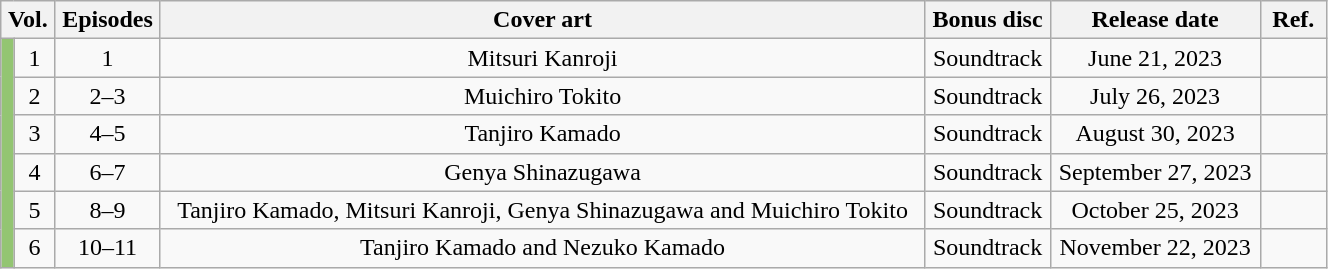<table class="wikitable" style="text-align: center; width: 70%;">
<tr>
<th colspan="2">Vol.</th>
<th>Episodes</th>
<th>Cover art</th>
<th>Bonus disc</th>
<th>Release date</th>
<th width="5%">Ref.</th>
</tr>
<tr>
<td rowspan="6" width="1%" style="background: #93C572;"></td>
<td>1</td>
<td>1</td>
<td>Mitsuri Kanroji</td>
<td>Soundtrack</td>
<td>June 21, 2023</td>
<td></td>
</tr>
<tr>
<td>2</td>
<td>2–3</td>
<td>Muichiro Tokito</td>
<td>Soundtrack</td>
<td>July 26, 2023</td>
<td></td>
</tr>
<tr>
<td>3</td>
<td>4–5</td>
<td>Tanjiro Kamado</td>
<td>Soundtrack</td>
<td>August 30, 2023</td>
<td></td>
</tr>
<tr>
<td>4</td>
<td>6–7</td>
<td>Genya Shinazugawa</td>
<td>Soundtrack</td>
<td>September 27, 2023</td>
<td></td>
</tr>
<tr>
<td>5</td>
<td>8–9</td>
<td>Tanjiro Kamado, Mitsuri Kanroji, Genya Shinazugawa and Muichiro Tokito</td>
<td>Soundtrack</td>
<td>October 25, 2023</td>
<td></td>
</tr>
<tr>
<td>6</td>
<td>10–11</td>
<td>Tanjiro Kamado and Nezuko Kamado</td>
<td>Soundtrack</td>
<td>November 22, 2023</td>
<td></td>
</tr>
</table>
